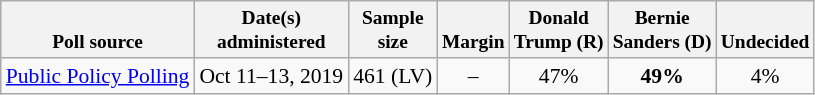<table class="wikitable" style="font-size:90%;text-align:center;">
<tr valign=bottom style="font-size:90%;">
<th>Poll source</th>
<th>Date(s)<br>administered</th>
<th>Sample<br>size</th>
<th>Margin<br></th>
<th>Donald<br>Trump (R)</th>
<th>Bernie<br>Sanders (D)</th>
<th>Undecided</th>
</tr>
<tr>
<td style="text-align:left;"><a href='#'>Public Policy Polling</a></td>
<td>Oct 11–13, 2019</td>
<td>461 (LV)</td>
<td>–</td>
<td>47%</td>
<td><strong>49%</strong></td>
<td>4%</td>
</tr>
</table>
